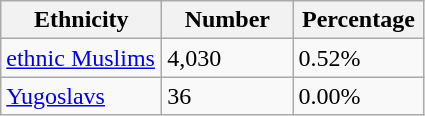<table class="wikitable">
<tr>
<th style="width:100px;">Ethnicity</th>
<th style="width:80px;">Number</th>
<th style="width:80px;">Percentage</th>
</tr>
<tr>
<td><a href='#'>ethnic Muslims</a></td>
<td>4,030</td>
<td>0.52%</td>
</tr>
<tr>
<td><a href='#'>Yugoslavs</a></td>
<td>36</td>
<td>0.00%</td>
</tr>
</table>
